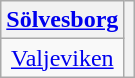<table class="wikitable" style="text-align:center;">
<tr>
<th><a href='#'>Sölvesborg</a></th>
<th rowspan=2></th>
</tr>
<tr>
<td><a href='#'>Valjeviken</a></td>
</tr>
</table>
